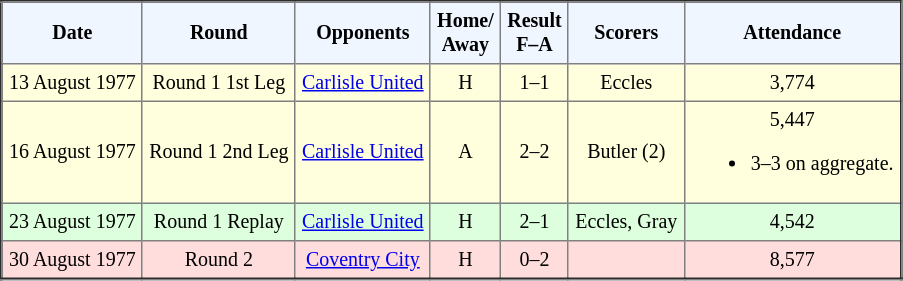<table border="2" cellpadding="4" style="border-collapse:collapse; text-align:center; font-size:smaller;">
<tr style="background:#f0f6ff;">
<th><strong>Date</strong></th>
<th><strong>Round</strong></th>
<th><strong>Opponents</strong></th>
<th><strong>Home/<br>Away</strong></th>
<th><strong>Result<br>F–A</strong></th>
<th><strong>Scorers</strong></th>
<th><strong>Attendance</strong></th>
</tr>
<tr bgcolor="#ffffdd">
<td>13 August 1977</td>
<td>Round 1 1st Leg</td>
<td><a href='#'>Carlisle United</a></td>
<td>H</td>
<td>1–1</td>
<td>Eccles</td>
<td>3,774</td>
</tr>
<tr bgcolor="#ffffdd">
<td>16 August 1977</td>
<td>Round 1 2nd Leg</td>
<td><a href='#'>Carlisle United</a></td>
<td>A</td>
<td>2–2</td>
<td>Butler (2)</td>
<td>5,447<br><ul><li>3–3 on aggregate.</li></ul></td>
</tr>
<tr bgcolor="#ddffdd">
<td>23 August 1977</td>
<td>Round 1 Replay</td>
<td><a href='#'>Carlisle United</a></td>
<td>H</td>
<td>2–1</td>
<td>Eccles, Gray</td>
<td>4,542</td>
</tr>
<tr bgcolor="#ffdddd">
<td>30 August 1977</td>
<td>Round 2</td>
<td><a href='#'>Coventry City</a></td>
<td>H</td>
<td>0–2</td>
<td></td>
<td>8,577</td>
</tr>
</table>
